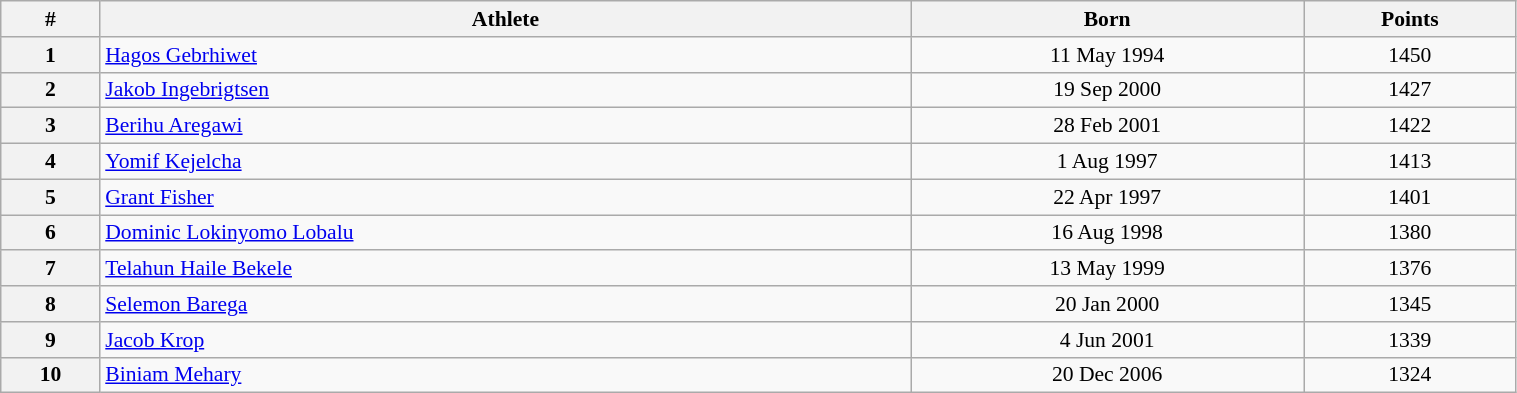<table class="wikitable" width=80% style="font-size:90%; text-align:center;">
<tr>
<th>#</th>
<th>Athlete</th>
<th>Born</th>
<th>Points</th>
</tr>
<tr>
<th>1</th>
<td align=left> <a href='#'>Hagos Gebrhiwet</a></td>
<td>11 May 1994</td>
<td>1450</td>
</tr>
<tr>
<th>2</th>
<td align=left> <a href='#'>Jakob Ingebrigtsen</a></td>
<td>19 Sep 2000</td>
<td>1427</td>
</tr>
<tr>
<th>3</th>
<td align=left> <a href='#'>Berihu Aregawi</a></td>
<td>28 Feb 2001</td>
<td>1422</td>
</tr>
<tr>
<th>4</th>
<td align=left> <a href='#'>Yomif Kejelcha</a></td>
<td>1 Aug 1997</td>
<td>1413</td>
</tr>
<tr>
<th>5</th>
<td align=left> <a href='#'>Grant Fisher</a></td>
<td>22 Apr 1997</td>
<td>1401</td>
</tr>
<tr>
<th>6</th>
<td align=left> <a href='#'>Dominic Lokinyomo Lobalu</a></td>
<td>16 Aug 1998</td>
<td>1380</td>
</tr>
<tr>
<th>7</th>
<td align=left> <a href='#'>Telahun Haile Bekele</a></td>
<td>13 May 1999</td>
<td>1376</td>
</tr>
<tr>
<th>8</th>
<td align=left> <a href='#'>Selemon Barega</a></td>
<td>20 Jan 2000</td>
<td>1345</td>
</tr>
<tr>
<th>9</th>
<td align=left> <a href='#'>Jacob Krop</a></td>
<td>4 Jun 2001</td>
<td>1339</td>
</tr>
<tr>
<th>10</th>
<td align=left> <a href='#'>Biniam Mehary</a></td>
<td>20 Dec 2006</td>
<td>1324</td>
</tr>
</table>
